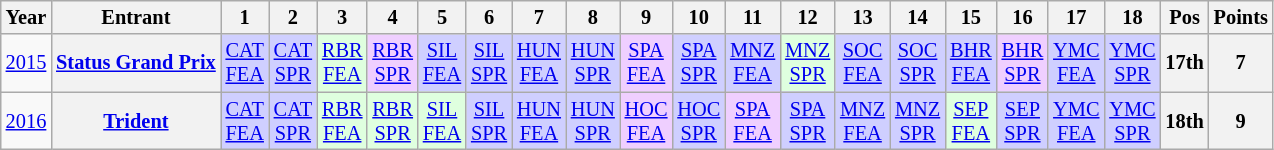<table class="wikitable" style="text-align:center; font-size:85%">
<tr>
<th>Year</th>
<th>Entrant</th>
<th>1</th>
<th>2</th>
<th>3</th>
<th>4</th>
<th>5</th>
<th>6</th>
<th>7</th>
<th>8</th>
<th>9</th>
<th>10</th>
<th>11</th>
<th>12</th>
<th>13</th>
<th>14</th>
<th>15</th>
<th>16</th>
<th>17</th>
<th>18</th>
<th>Pos</th>
<th>Points</th>
</tr>
<tr>
<td><a href='#'>2015</a></td>
<th nowrap><a href='#'>Status Grand Prix</a></th>
<td style="background:#CFCFFF;"><a href='#'>CAT<br>FEA</a><br></td>
<td style="background:#CFCFFF;"><a href='#'>CAT<br>SPR</a><br></td>
<td style="background:#DFFFDF;"><a href='#'>RBR<br>FEA</a><br></td>
<td style="background:#EFCFFF;"><a href='#'>RBR<br>SPR</a><br></td>
<td style="background:#CFCFFF;"><a href='#'>SIL<br>FEA</a><br></td>
<td style="background:#CFCFFF;"><a href='#'>SIL<br>SPR</a><br></td>
<td style="background:#CFCFFF;"><a href='#'>HUN<br>FEA</a><br></td>
<td style="background:#CFCFFF;"><a href='#'>HUN<br>SPR</a><br></td>
<td style="background:#EFCFFF;"><a href='#'>SPA<br>FEA</a><br></td>
<td style="background:#CFCFFF;"><a href='#'>SPA<br>SPR</a><br></td>
<td style="background:#CFCFFF;"><a href='#'>MNZ<br>FEA</a><br></td>
<td style="background:#DFFFDF;"><a href='#'>MNZ<br>SPR</a><br></td>
<td style="background:#CFCFFF;"><a href='#'>SOC<br>FEA</a><br></td>
<td style="background:#CFCFFF;"><a href='#'>SOC<br>SPR</a><br></td>
<td style="background:#CFCFFF;"><a href='#'>BHR<br>FEA</a><br></td>
<td style="background:#EFCFFF;"><a href='#'>BHR<br>SPR</a><br></td>
<td style="background:#CFCFFF;"><a href='#'>YMC<br>FEA</a><br></td>
<td style="background:#CFCFFF;"><a href='#'>YMC<br>SPR</a><br></td>
<th>17th</th>
<th>7</th>
</tr>
<tr>
<td><a href='#'>2016</a></td>
<th><a href='#'>Trident</a></th>
<td style="background:#CFCFFF;"><a href='#'>CAT<br>FEA</a><br></td>
<td style="background:#CFCFFF;"><a href='#'>CAT<br>SPR</a><br></td>
<td style="background:#DFFFDF;"><a href='#'>RBR<br>FEA</a><br></td>
<td style="background:#DFFFDF;"><a href='#'>RBR<br>SPR</a><br></td>
<td style="background:#DFFFDF;"><a href='#'>SIL<br>FEA</a><br></td>
<td style="background:#CFCFFF;"><a href='#'>SIL<br>SPR</a><br></td>
<td style="background:#CFCFFF;"><a href='#'>HUN<br>FEA</a><br></td>
<td style="background:#CFCFFF;"><a href='#'>HUN<br>SPR</a><br></td>
<td style="background:#EFCFFF;"><a href='#'>HOC<br>FEA</a><br></td>
<td style="background:#CFCFFF;"><a href='#'>HOC<br>SPR</a><br></td>
<td style="background:#EFCFFF;"><a href='#'>SPA<br>FEA</a><br></td>
<td style="background:#CFCFFF;"><a href='#'>SPA<br>SPR</a><br></td>
<td style="background:#CFCFFF;"><a href='#'>MNZ<br>FEA</a><br></td>
<td style="background:#CFCFFF;"><a href='#'>MNZ<br>SPR</a><br></td>
<td style="background:#DFFFDF;"><a href='#'>SEP<br>FEA</a><br></td>
<td style="background:#CFCFFF;"><a href='#'>SEP<br>SPR</a><br></td>
<td style="background:#CFCFFF;"><a href='#'>YMC<br>FEA</a><br></td>
<td style="background:#CFCFFF;"><a href='#'>YMC<br>SPR</a><br></td>
<th>18th</th>
<th>9</th>
</tr>
</table>
